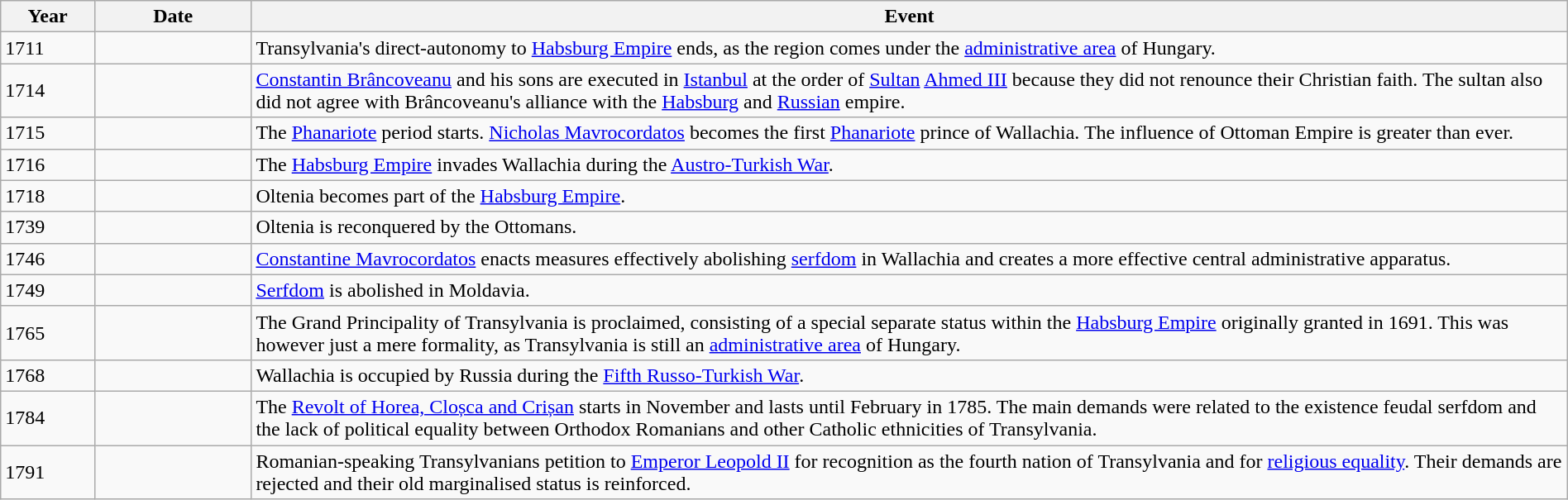<table class="wikitable" width="100%">
<tr>
<th style="width:6%">Year</th>
<th style="width:10%">Date</th>
<th>Event</th>
</tr>
<tr>
<td>1711</td>
<td></td>
<td>Transylvania's direct-autonomy to <a href='#'>Habsburg Empire</a> ends, as the region comes under the <a href='#'>administrative area</a> of Hungary.</td>
</tr>
<tr>
<td>1714</td>
<td></td>
<td><a href='#'>Constantin Brâncoveanu</a> and his sons are executed in <a href='#'>Istanbul</a> at the order of <a href='#'>Sultan</a> <a href='#'>Ahmed III</a> because they did not renounce their Christian faith. The sultan also did not agree with Brâncoveanu's alliance with the <a href='#'>Habsburg</a> and <a href='#'>Russian</a> empire.</td>
</tr>
<tr>
<td>1715</td>
<td></td>
<td>The <a href='#'>Phanariote</a> period starts. <a href='#'>Nicholas Mavrocordatos</a> becomes the first <a href='#'>Phanariote</a> prince of Wallachia. The influence of Ottoman Empire is greater than ever.</td>
</tr>
<tr>
<td>1716</td>
<td></td>
<td>The <a href='#'>Habsburg Empire</a> invades Wallachia during the <a href='#'>Austro-Turkish War</a>.</td>
</tr>
<tr>
<td>1718</td>
<td></td>
<td>Oltenia becomes part of the <a href='#'>Habsburg Empire</a>.</td>
</tr>
<tr>
<td>1739</td>
<td></td>
<td>Oltenia is reconquered by the Ottomans.</td>
</tr>
<tr>
<td>1746</td>
<td></td>
<td><a href='#'>Constantine Mavrocordatos</a> enacts measures effectively abolishing <a href='#'>serfdom</a> in Wallachia and creates a more effective central administrative apparatus.</td>
</tr>
<tr>
<td>1749</td>
<td></td>
<td><a href='#'>Serfdom</a> is abolished in Moldavia.</td>
</tr>
<tr>
<td>1765</td>
<td></td>
<td>The Grand Principality of Transylvania is proclaimed, consisting of a special separate status within the <a href='#'>Habsburg Empire</a> originally granted in 1691. This was however just a mere formality, as Transylvania is still an <a href='#'>administrative area</a> of Hungary.</td>
</tr>
<tr>
<td>1768</td>
<td></td>
<td>Wallachia is occupied by Russia during the <a href='#'>Fifth Russo-Turkish War</a>.</td>
</tr>
<tr>
<td>1784</td>
<td></td>
<td>The <a href='#'>Revolt of Horea, Cloșca and Crișan</a> starts in November and lasts until February in 1785. The main demands were related to the existence feudal serfdom and the lack of political equality between Orthodox Romanians and other Catholic ethnicities of Transylvania.</td>
</tr>
<tr>
<td>1791</td>
<td></td>
<td>Romanian-speaking Transylvanians petition to <a href='#'>Emperor Leopold II</a> for recognition as the fourth nation of Transylvania and for <a href='#'>religious equality</a>. Their demands are rejected and their old marginalised status is reinforced.</td>
</tr>
</table>
